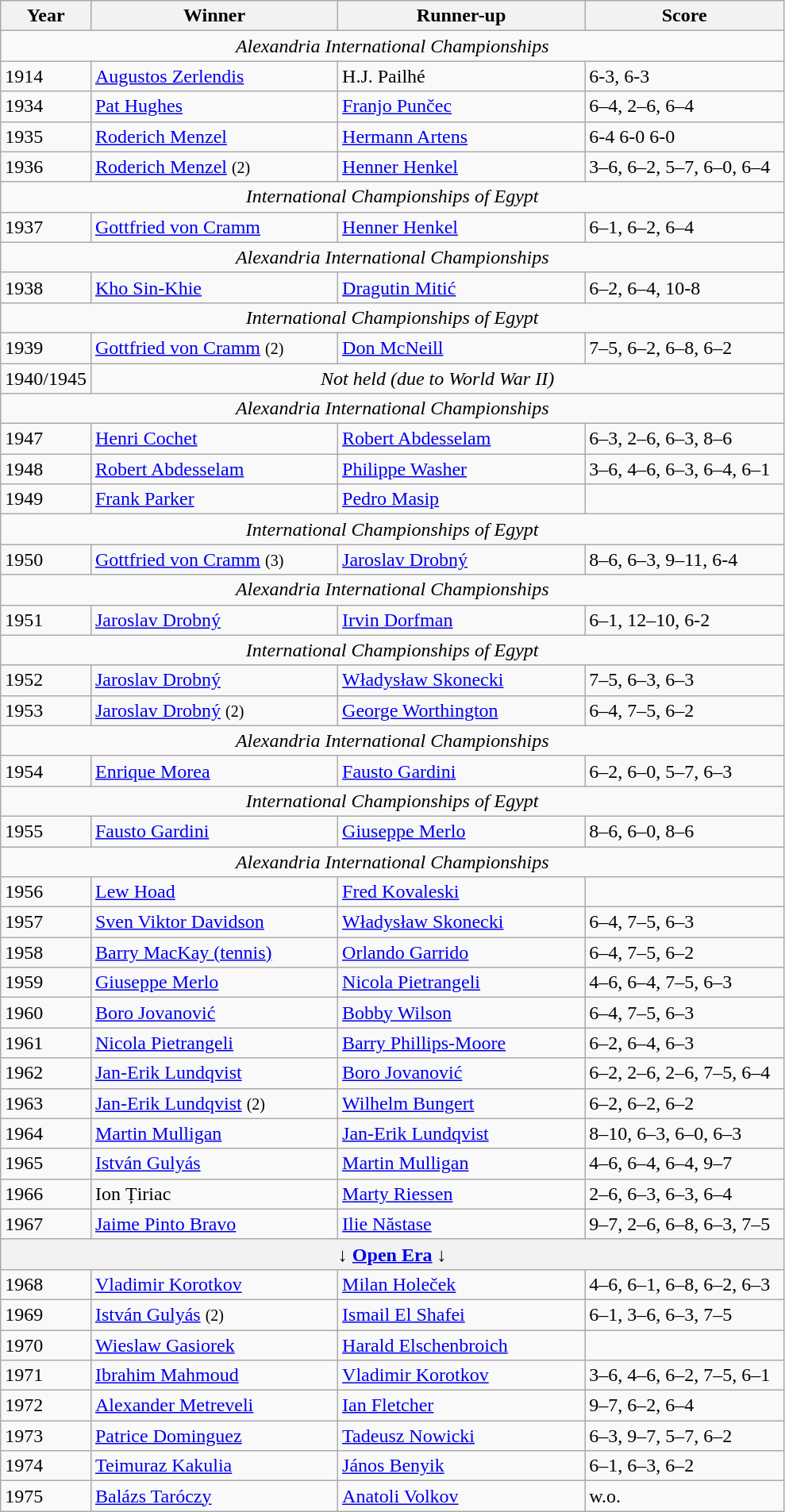<table class="wikitable">
<tr>
<th style="width:60px;">Year</th>
<th style="width:200px;">Winner</th>
<th style="width:200px;">Runner-up</th>
<th style="width:160px;">Score</th>
</tr>
<tr>
<td colspan=4 align=center><em>Alexandria International Championships</em></td>
</tr>
<tr>
<td>1914</td>
<td> <a href='#'>Augustos Zerlendis</a></td>
<td> H.J. Pailhé</td>
<td>6-3, 6-3</td>
</tr>
<tr>
<td>1934</td>
<td> <a href='#'>Pat Hughes</a></td>
<td> <a href='#'>Franjo Punčec</a></td>
<td>6–4, 2–6, 6–4</td>
</tr>
<tr>
<td>1935</td>
<td> <a href='#'>Roderich Menzel</a></td>
<td> <a href='#'>Hermann Artens</a></td>
<td>6-4 6-0 6-0</td>
</tr>
<tr>
<td>1936</td>
<td> <a href='#'>Roderich Menzel</a> <small>(2)</small></td>
<td> <a href='#'>Henner Henkel</a></td>
<td>3–6, 6–2, 5–7, 6–0, 6–4</td>
</tr>
<tr>
<td colspan=4 align=center><em>International Championships of Egypt</em></td>
</tr>
<tr>
<td>1937</td>
<td> <a href='#'>Gottfried von Cramm</a></td>
<td> <a href='#'>Henner Henkel</a></td>
<td>6–1, 6–2, 6–4</td>
</tr>
<tr>
<td colspan=4 align=center><em>Alexandria International Championships</em></td>
</tr>
<tr>
<td>1938</td>
<td> <a href='#'>Kho Sin-Khie</a></td>
<td> <a href='#'>Dragutin Mitić</a></td>
<td>6–2, 6–4, 10-8</td>
</tr>
<tr>
<td colspan=4 align=center><em>International Championships of Egypt</em></td>
</tr>
<tr>
<td>1939</td>
<td> <a href='#'>Gottfried von Cramm</a> <small>(2)</small></td>
<td> <a href='#'>Don McNeill</a></td>
<td>7–5, 6–2, 6–8, 6–2</td>
</tr>
<tr>
<td>1940/1945</td>
<td colspan=4 align=center><em>Not held (due to World War II)</em></td>
</tr>
<tr>
<td colspan=4 align=center><em>Alexandria International Championships</em></td>
</tr>
<tr>
<td>1947</td>
<td> <a href='#'>Henri Cochet</a></td>
<td> <a href='#'>Robert Abdesselam</a></td>
<td>6–3, 2–6, 6–3, 8–6</td>
</tr>
<tr>
<td>1948</td>
<td> <a href='#'>Robert Abdesselam</a></td>
<td> <a href='#'>Philippe Washer</a></td>
<td>3–6, 4–6, 6–3, 6–4, 6–1</td>
</tr>
<tr>
<td>1949</td>
<td> <a href='#'>Frank Parker</a></td>
<td> <a href='#'>Pedro Masip</a></td>
<td></td>
</tr>
<tr>
<td colspan=4 align=center><em>International Championships of Egypt</em></td>
</tr>
<tr>
<td>1950</td>
<td> <a href='#'>Gottfried von Cramm</a> <small>(3)</small></td>
<td> <a href='#'>Jaroslav Drobný</a></td>
<td>8–6, 6–3, 9–11, 6-4</td>
</tr>
<tr>
<td colspan=4 align=center><em>Alexandria International Championships</em></td>
</tr>
<tr>
<td>1951</td>
<td> <a href='#'>Jaroslav Drobný</a></td>
<td> <a href='#'>Irvin Dorfman</a></td>
<td>6–1, 12–10, 6-2</td>
</tr>
<tr>
<td colspan=4 align=center><em>International Championships of Egypt</em></td>
</tr>
<tr>
<td>1952</td>
<td> <a href='#'>Jaroslav Drobný</a></td>
<td> <a href='#'>Władysław Skonecki</a></td>
<td>7–5, 6–3, 6–3</td>
</tr>
<tr>
<td>1953</td>
<td> <a href='#'>Jaroslav Drobný</a> <small>(2)</small></td>
<td> <a href='#'>George Worthington</a></td>
<td>6–4, 7–5, 6–2</td>
</tr>
<tr>
<td colspan=4 align=center><em>Alexandria International Championships</em></td>
</tr>
<tr>
<td>1954</td>
<td> <a href='#'>Enrique Morea</a></td>
<td> <a href='#'>Fausto Gardini</a></td>
<td>6–2, 6–0, 5–7, 6–3</td>
</tr>
<tr>
<td colspan=4 align=center><em>International Championships of Egypt</em></td>
</tr>
<tr>
<td>1955</td>
<td> <a href='#'>Fausto Gardini</a></td>
<td> <a href='#'>Giuseppe Merlo</a></td>
<td>8–6, 6–0, 8–6</td>
</tr>
<tr>
<td colspan=4 align=center><em>Alexandria International Championships</em></td>
</tr>
<tr>
<td>1956</td>
<td> <a href='#'>Lew Hoad</a></td>
<td> <a href='#'>Fred Kovaleski</a></td>
<td></td>
</tr>
<tr>
<td>1957</td>
<td> <a href='#'>Sven Viktor Davidson</a></td>
<td> <a href='#'>Władysław Skonecki</a></td>
<td>6–4, 7–5, 6–3</td>
</tr>
<tr>
<td>1958</td>
<td> <a href='#'>Barry MacKay (tennis)</a></td>
<td> <a href='#'>Orlando Garrido</a></td>
<td>6–4, 7–5, 6–2</td>
</tr>
<tr>
<td>1959</td>
<td> <a href='#'>Giuseppe Merlo</a></td>
<td> <a href='#'>Nicola Pietrangeli</a></td>
<td>4–6, 6–4, 7–5, 6–3</td>
</tr>
<tr>
<td>1960</td>
<td> <a href='#'>Boro Jovanović</a></td>
<td> <a href='#'>Bobby Wilson</a></td>
<td>6–4, 7–5, 6–3</td>
</tr>
<tr>
<td>1961</td>
<td> <a href='#'>Nicola Pietrangeli</a></td>
<td> <a href='#'>Barry Phillips-Moore</a></td>
<td>6–2, 6–4, 6–3</td>
</tr>
<tr>
<td>1962</td>
<td> <a href='#'>Jan-Erik Lundqvist</a></td>
<td> <a href='#'>Boro Jovanović</a></td>
<td>6–2, 2–6, 2–6, 7–5, 6–4</td>
</tr>
<tr>
<td>1963</td>
<td> <a href='#'>Jan-Erik Lundqvist</a> <small>(2)</small></td>
<td> <a href='#'>Wilhelm Bungert</a></td>
<td>6–2, 6–2, 6–2</td>
</tr>
<tr>
<td>1964</td>
<td> <a href='#'>Martin Mulligan</a></td>
<td> <a href='#'>Jan-Erik Lundqvist</a></td>
<td>8–10, 6–3, 6–0, 6–3</td>
</tr>
<tr>
<td>1965</td>
<td> <a href='#'>István Gulyás</a></td>
<td> <a href='#'>Martin Mulligan</a></td>
<td>4–6, 6–4, 6–4, 9–7</td>
</tr>
<tr>
<td>1966</td>
<td> Ion Țiriac</td>
<td> <a href='#'>Marty Riessen</a></td>
<td>2–6, 6–3, 6–3, 6–4</td>
</tr>
<tr>
<td>1967</td>
<td> <a href='#'>Jaime Pinto Bravo</a></td>
<td> <a href='#'>Ilie Năstase</a></td>
<td>9–7, 2–6, 6–8, 6–3, 7–5</td>
</tr>
<tr>
<th colspan=4 align=center>↓  <a href='#'>Open Era</a>  ↓</th>
</tr>
<tr>
<td>1968</td>
<td> <a href='#'>Vladimir Korotkov</a></td>
<td> <a href='#'>Milan Holeček</a></td>
<td>4–6, 6–1, 6–8, 6–2, 6–3</td>
</tr>
<tr>
<td>1969</td>
<td> <a href='#'>István Gulyás</a> <small>(2)</small></td>
<td> <a href='#'>Ismail El Shafei</a></td>
<td>6–1, 3–6, 6–3, 7–5</td>
</tr>
<tr>
<td>1970</td>
<td> <a href='#'>Wieslaw Gasiorek</a></td>
<td> <a href='#'>Harald Elschenbroich</a></td>
<td></td>
</tr>
<tr>
<td>1971</td>
<td> <a href='#'>Ibrahim Mahmoud</a></td>
<td> <a href='#'>Vladimir Korotkov</a></td>
<td>3–6, 4–6, 6–2, 7–5, 6–1</td>
</tr>
<tr>
<td>1972</td>
<td> <a href='#'>Alexander Metreveli</a></td>
<td> <a href='#'>Ian Fletcher</a></td>
<td>9–7, 6–2, 6–4</td>
</tr>
<tr>
<td>1973</td>
<td> <a href='#'>Patrice Dominguez</a></td>
<td> <a href='#'>Tadeusz Nowicki</a></td>
<td>6–3, 9–7, 5–7, 6–2</td>
</tr>
<tr>
<td>1974</td>
<td> <a href='#'>Teimuraz Kakulia</a></td>
<td> <a href='#'>János Benyik</a></td>
<td>6–1, 6–3, 6–2</td>
</tr>
<tr>
<td>1975</td>
<td> <a href='#'>Balázs Taróczy</a></td>
<td> <a href='#'>Anatoli Volkov</a></td>
<td>w.o.</td>
</tr>
</table>
